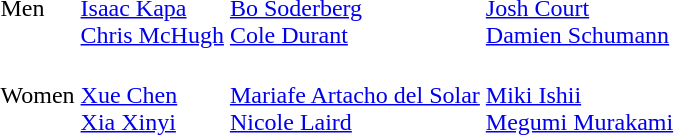<table>
<tr>
<td>Men</td>
<td><br><a href='#'>Isaac Kapa</a><br><a href='#'>Chris McHugh</a></td>
<td><br><a href='#'>Bo Soderberg</a><br><a href='#'>Cole Durant</a></td>
<td><br><a href='#'>Josh Court</a><br><a href='#'>Damien Schumann</a></td>
</tr>
<tr>
<td>Women</td>
<td><br><a href='#'>Xue Chen</a><br><a href='#'>Xia Xinyi</a></td>
<td><br><a href='#'>Mariafe Artacho del Solar</a><br><a href='#'>Nicole Laird</a></td>
<td><br><a href='#'>Miki Ishii</a><br><a href='#'>Megumi Murakami</a></td>
</tr>
</table>
